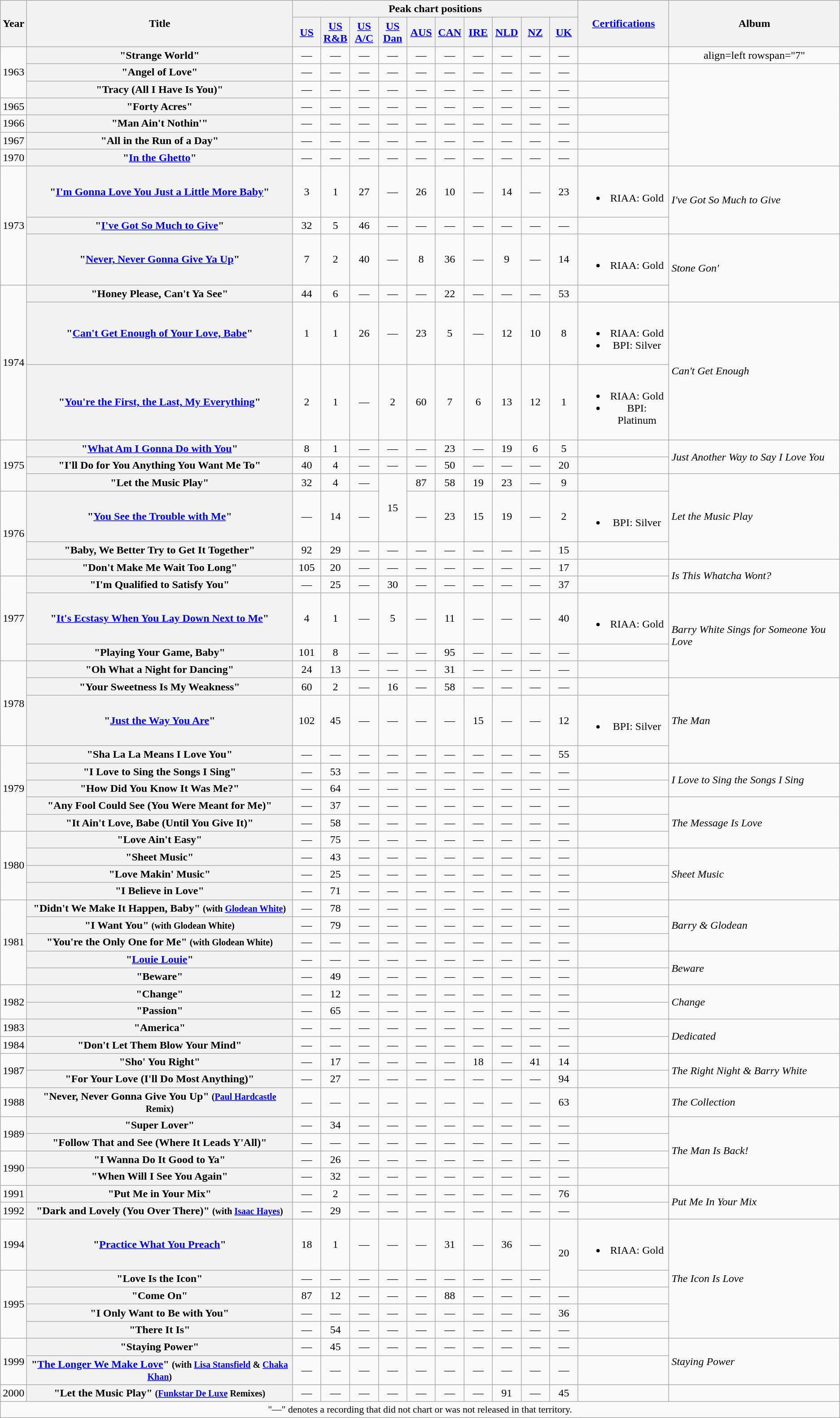<table class="wikitable plainrowheaders" style="text-align:center;">
<tr>
<th rowspan="2">Year</th>
<th rowspan="2">Title</th>
<th colspan="10">Peak chart positions</th>
<th rowspan="2"><a href='#'>Certifications</a></th>
<th rowspan="2">Album</th>
</tr>
<tr>
<th width="35"><a href='#'>US</a><br></th>
<th width="35"><a href='#'>US<br>R&B</a><br></th>
<th width="35"><a href='#'>US A/C</a><br></th>
<th width="35"><a href='#'>US<br>Dan</a><br></th>
<th width="35"><a href='#'>AUS</a><br></th>
<th width="35"><a href='#'>CAN</a><br></th>
<th width="35"><a href='#'>IRE</a><br></th>
<th width="35"><a href='#'>NLD</a><br></th>
<th width="35"><a href='#'>NZ</a><br></th>
<th width="35"><a href='#'>UK</a><br></th>
</tr>
<tr>
<td rowspan="3">1963</td>
<th scope="row">"Strange World"</th>
<td>—</td>
<td>—</td>
<td>—</td>
<td>—</td>
<td>—</td>
<td>—</td>
<td>—</td>
<td>—</td>
<td>—</td>
<td>—</td>
<td></td>
<td>align=left rowspan="7" </td>
</tr>
<tr>
<th scope="row">"Angel of Love"</th>
<td>—</td>
<td>—</td>
<td>—</td>
<td>—</td>
<td>—</td>
<td>—</td>
<td>—</td>
<td>—</td>
<td>—</td>
<td>—</td>
<td></td>
</tr>
<tr>
<th scope="row">"Tracy (All I Have Is You)"</th>
<td>—</td>
<td>—</td>
<td>—</td>
<td>—</td>
<td>—</td>
<td>—</td>
<td>—</td>
<td>—</td>
<td>—</td>
<td>—</td>
<td></td>
</tr>
<tr>
<td>1965</td>
<th scope="row">"Forty Acres"</th>
<td>—</td>
<td>—</td>
<td>—</td>
<td>—</td>
<td>—</td>
<td>—</td>
<td>—</td>
<td>—</td>
<td>—</td>
<td>—</td>
<td></td>
</tr>
<tr>
<td>1966</td>
<th scope="row">"Man Ain't Nothin'"</th>
<td>—</td>
<td>—</td>
<td>—</td>
<td>—</td>
<td>—</td>
<td>—</td>
<td>—</td>
<td>—</td>
<td>—</td>
<td>—</td>
<td></td>
</tr>
<tr>
<td>1967</td>
<th scope="row">"All in the Run of a Day"</th>
<td>—</td>
<td>—</td>
<td>—</td>
<td>—</td>
<td>—</td>
<td>—</td>
<td>—</td>
<td>—</td>
<td>—</td>
<td>—</td>
<td></td>
</tr>
<tr>
<td>1970</td>
<th scope="row">"<a href='#'>In the Ghetto</a>"</th>
<td>—</td>
<td>—</td>
<td>—</td>
<td>—</td>
<td>—</td>
<td>—</td>
<td>—</td>
<td>—</td>
<td>—</td>
<td>—</td>
<td></td>
</tr>
<tr>
<td rowspan="3">1973</td>
<th scope="row">"<a href='#'>I'm Gonna Love You Just a Little More Baby</a>"</th>
<td>3</td>
<td>1</td>
<td>27</td>
<td>—</td>
<td>26</td>
<td>10</td>
<td>—</td>
<td>14</td>
<td>—</td>
<td>23</td>
<td><br><ul><li>RIAA: Gold</li></ul></td>
<td align=left rowspan="2"><em>I've Got So Much to Give</em></td>
</tr>
<tr>
<th scope="row">"<a href='#'>I've Got So Much to Give</a>"</th>
<td>32</td>
<td>5</td>
<td>46</td>
<td>—</td>
<td>—</td>
<td>—</td>
<td>—</td>
<td>—</td>
<td>—</td>
<td>—</td>
<td></td>
</tr>
<tr>
<th scope="row">"<a href='#'>Never, Never Gonna Give Ya Up</a>"</th>
<td>7</td>
<td>2</td>
<td>40</td>
<td>—</td>
<td>8</td>
<td>36</td>
<td>—</td>
<td>9</td>
<td>—</td>
<td>14</td>
<td><br><ul><li>RIAA: Gold</li></ul></td>
<td align=left rowspan="2"><em>Stone Gon' </em></td>
</tr>
<tr>
<td rowspan="3">1974</td>
<th scope="row">"Honey Please, Can't Ya See"</th>
<td>44</td>
<td>6</td>
<td>—</td>
<td>—</td>
<td>—</td>
<td>22</td>
<td>—</td>
<td>—</td>
<td>—</td>
<td>53</td>
<td></td>
</tr>
<tr>
<th scope="row">"<a href='#'>Can't Get Enough of Your Love, Babe</a>"</th>
<td>1</td>
<td>1</td>
<td>26</td>
<td>—</td>
<td>23</td>
<td>5</td>
<td>—</td>
<td>12</td>
<td>10</td>
<td>8</td>
<td><br><ul><li>RIAA: Gold</li><li>BPI: Silver</li></ul></td>
<td align=left rowspan="2"><em>Can't Get Enough</em></td>
</tr>
<tr>
<th scope="row">"<a href='#'>You're the First, the Last, My Everything</a>"</th>
<td>2</td>
<td>1</td>
<td>—</td>
<td>2</td>
<td>60</td>
<td>7</td>
<td>6</td>
<td>13</td>
<td>12</td>
<td>1</td>
<td><br><ul><li>RIAA: Gold</li><li>BPI: Platinum</li></ul></td>
</tr>
<tr>
<td align=center rowspan="3">1975</td>
<th scope="row">"<a href='#'>What Am I Gonna Do with You</a>"</th>
<td>8</td>
<td>1</td>
<td>—</td>
<td>—</td>
<td>—</td>
<td>23</td>
<td>—</td>
<td>19</td>
<td>6</td>
<td>5</td>
<td></td>
<td align=left rowspan="2"><em>Just Another Way to Say I Love You</em></td>
</tr>
<tr>
<th scope="row">"I'll Do for You Anything You Want Me To"</th>
<td>40</td>
<td>4</td>
<td>—</td>
<td>—</td>
<td>—</td>
<td>50</td>
<td>—</td>
<td>—</td>
<td>—</td>
<td>20</td>
<td></td>
</tr>
<tr>
<th scope="row">"Let the Music Play"</th>
<td>32</td>
<td>4</td>
<td>—</td>
<td rowspan="2">15</td>
<td>87</td>
<td>58</td>
<td>19</td>
<td>23</td>
<td>—</td>
<td>9</td>
<td></td>
<td align=left rowspan="3"><em>Let the Music Play</em></td>
</tr>
<tr>
<td rowspan="3">1976</td>
<th scope="row">"<a href='#'>You See the Trouble with Me</a>"</th>
<td>—</td>
<td>14</td>
<td>—</td>
<td>—</td>
<td>23</td>
<td>15</td>
<td>19</td>
<td>—</td>
<td>2</td>
<td><br><ul><li>BPI: Silver</li></ul></td>
</tr>
<tr>
<th scope="row">"Baby, We Better Try to Get It Together"</th>
<td>92</td>
<td>29</td>
<td>—</td>
<td>—</td>
<td>—</td>
<td>—</td>
<td>—</td>
<td>—</td>
<td>—</td>
<td>15</td>
<td></td>
</tr>
<tr>
<th scope="row">"Don't Make Me Wait Too Long"</th>
<td>105</td>
<td>20</td>
<td>—</td>
<td>—</td>
<td>—</td>
<td>—</td>
<td>—</td>
<td>—</td>
<td>—</td>
<td>17</td>
<td></td>
<td align=left rowspan="2"><em>Is This Whatcha Wont?</em></td>
</tr>
<tr>
<td rowspan="3">1977</td>
<th scope="row">"I'm Qualified to Satisfy You"</th>
<td>—</td>
<td>25</td>
<td>—</td>
<td>30</td>
<td>—</td>
<td>—</td>
<td>—</td>
<td>—</td>
<td>—</td>
<td>37</td>
<td></td>
</tr>
<tr>
<th scope="row">"<a href='#'>It's Ecstasy When You Lay Down Next to Me</a>"</th>
<td>4</td>
<td>1</td>
<td>—</td>
<td>5</td>
<td>—</td>
<td>11</td>
<td>—</td>
<td>—</td>
<td>—</td>
<td>40</td>
<td><br><ul><li>RIAA: Gold</li></ul></td>
<td align=left rowspan="3"><em>Barry White Sings for Someone You Love</em></td>
</tr>
<tr>
<th scope="row">"Playing Your Game, Baby"</th>
<td>101</td>
<td>8</td>
<td>—</td>
<td>—</td>
<td>—</td>
<td>95</td>
<td>—</td>
<td>—</td>
<td>—</td>
<td>—</td>
<td></td>
</tr>
<tr>
<td rowspan="3">1978</td>
<th scope="row">"Oh What a Night for Dancing"</th>
<td>24</td>
<td>13</td>
<td>—</td>
<td>—</td>
<td>—</td>
<td>31</td>
<td>—</td>
<td>—</td>
<td>—</td>
<td>—</td>
<td></td>
</tr>
<tr>
<th scope="row">"Your Sweetness Is My Weakness"</th>
<td>60</td>
<td>2</td>
<td>—</td>
<td>16</td>
<td>—</td>
<td>58</td>
<td>—</td>
<td>—</td>
<td>—</td>
<td>—</td>
<td></td>
<td align=left rowspan="3"><em>The Man</em></td>
</tr>
<tr>
<th scope="row">"<a href='#'>Just the Way You Are</a>"</th>
<td>102</td>
<td>45</td>
<td>—</td>
<td>—</td>
<td>—</td>
<td>—</td>
<td>15</td>
<td>—</td>
<td>—</td>
<td>12</td>
<td><br><ul><li>BPI: Silver</li></ul></td>
</tr>
<tr>
<td rowspan="5">1979</td>
<th scope="row">"Sha La La Means I Love You"</th>
<td>—</td>
<td>—</td>
<td>—</td>
<td>—</td>
<td>—</td>
<td>—</td>
<td>—</td>
<td>—</td>
<td>—</td>
<td>55</td>
<td></td>
</tr>
<tr>
<th scope="row">"I Love to Sing the Songs I Sing"</th>
<td>—</td>
<td>53</td>
<td>—</td>
<td>—</td>
<td>—</td>
<td>—</td>
<td>—</td>
<td>—</td>
<td>—</td>
<td>—</td>
<td></td>
<td align=left rowspan="2"><em>I Love to Sing the Songs I Sing</em></td>
</tr>
<tr>
<th scope="row">"How Did You Know It Was Me?"</th>
<td>—</td>
<td>64</td>
<td>—</td>
<td>—</td>
<td>—</td>
<td>—</td>
<td>—</td>
<td>—</td>
<td>—</td>
<td>—</td>
<td></td>
</tr>
<tr>
<th scope="row">"Any Fool Could See (You Were Meant for Me)"</th>
<td>—</td>
<td>37</td>
<td>—</td>
<td>—</td>
<td>—</td>
<td>—</td>
<td>—</td>
<td>—</td>
<td>—</td>
<td>—</td>
<td></td>
<td align=left rowspan="3"><em>The Message Is Love</em></td>
</tr>
<tr>
<th scope="row">"It Ain't Love, Babe (Until You Give It)"</th>
<td>—</td>
<td>58</td>
<td>—</td>
<td>—</td>
<td>—</td>
<td>—</td>
<td>—</td>
<td>—</td>
<td>—</td>
<td>—</td>
<td></td>
</tr>
<tr>
<td rowspan="4">1980</td>
<th scope="row">"Love Ain't Easy"</th>
<td>—</td>
<td>75</td>
<td>—</td>
<td>—</td>
<td>—</td>
<td>—</td>
<td>—</td>
<td>—</td>
<td>—</td>
<td>—</td>
<td></td>
</tr>
<tr>
<th scope="row">"Sheet Music"</th>
<td>—</td>
<td>43</td>
<td>—</td>
<td>—</td>
<td>—</td>
<td>—</td>
<td>—</td>
<td>—</td>
<td>—</td>
<td>—</td>
<td></td>
<td align=left rowspan="3"><em>Sheet Music</em></td>
</tr>
<tr>
<th scope="row">"Love Makin' Music"</th>
<td>—</td>
<td>25</td>
<td>—</td>
<td>—</td>
<td>—</td>
<td>—</td>
<td>—</td>
<td>—</td>
<td>—</td>
<td>—</td>
<td></td>
</tr>
<tr>
<th scope="row">"I Believe in Love"</th>
<td>—</td>
<td>71</td>
<td>—</td>
<td>—</td>
<td>—</td>
<td>—</td>
<td>—</td>
<td>—</td>
<td>—</td>
<td>—</td>
<td></td>
</tr>
<tr>
<td rowspan="5">1981</td>
<th scope="row">"Didn't We Make It Happen, Baby" <small>(with <a href='#'>Glodean White</a>)</small></th>
<td>—</td>
<td>78</td>
<td>—</td>
<td>—</td>
<td>—</td>
<td>—</td>
<td>—</td>
<td>—</td>
<td>—</td>
<td>—</td>
<td></td>
<td align=left rowspan="3"><em>Barry & Glodean</em></td>
</tr>
<tr>
<th scope="row">"I Want You" <small>(with Glodean White)</small></th>
<td>—</td>
<td>79</td>
<td>—</td>
<td>—</td>
<td>—</td>
<td>—</td>
<td>—</td>
<td>—</td>
<td>—</td>
<td>—</td>
<td></td>
</tr>
<tr>
<th scope="row">"You're the Only One for Me" <small>(with Glodean White)</small></th>
<td>—</td>
<td>—</td>
<td>—</td>
<td>—</td>
<td>—</td>
<td>—</td>
<td>—</td>
<td>—</td>
<td>—</td>
<td>—</td>
<td></td>
</tr>
<tr>
<th scope="row">"<a href='#'>Louie Louie</a>"</th>
<td>—</td>
<td>—</td>
<td>—</td>
<td>—</td>
<td>—</td>
<td>—</td>
<td>—</td>
<td>—</td>
<td>—</td>
<td>—</td>
<td></td>
<td align=left rowspan="2"><em>Beware</em></td>
</tr>
<tr>
<th scope="row">"Beware"</th>
<td>—</td>
<td>49</td>
<td>—</td>
<td>—</td>
<td>—</td>
<td>—</td>
<td>—</td>
<td>—</td>
<td>—</td>
<td>—</td>
<td></td>
</tr>
<tr>
<td rowspan="2">1982</td>
<th scope="row">"Change"</th>
<td>—</td>
<td>12</td>
<td>—</td>
<td>—</td>
<td>—</td>
<td>—</td>
<td>—</td>
<td>—</td>
<td>—</td>
<td>—</td>
<td></td>
<td align=left rowspan="2"><em>Change</em></td>
</tr>
<tr>
<th scope="row">"Passion"</th>
<td>—</td>
<td>65</td>
<td>—</td>
<td>—</td>
<td>—</td>
<td>—</td>
<td>—</td>
<td>—</td>
<td>—</td>
<td>—</td>
<td></td>
</tr>
<tr>
<td>1983</td>
<th scope="row">"America"</th>
<td>—</td>
<td>—</td>
<td>—</td>
<td>—</td>
<td>—</td>
<td>—</td>
<td>—</td>
<td>—</td>
<td>—</td>
<td>—</td>
<td></td>
<td align=left rowspan="2"><em>Dedicated</em></td>
</tr>
<tr>
<td>1984</td>
<th scope="row">"Don't Let Them Blow Your Mind"</th>
<td>—</td>
<td>—</td>
<td>—</td>
<td>—</td>
<td>—</td>
<td>—</td>
<td>—</td>
<td>—</td>
<td>—</td>
<td>—</td>
<td></td>
</tr>
<tr>
<td rowspan="2">1987</td>
<th scope="row">"Sho' You Right"</th>
<td>—</td>
<td>17</td>
<td>—</td>
<td>—</td>
<td>—</td>
<td>—</td>
<td>18</td>
<td>—</td>
<td>41</td>
<td>14</td>
<td></td>
<td align=left rowspan="2"><em>The Right Night & Barry White</em></td>
</tr>
<tr>
<th scope="row">"For Your Love (I'll Do Most Anything)"</th>
<td>—</td>
<td>27</td>
<td>—</td>
<td>—</td>
<td>—</td>
<td>—</td>
<td>—</td>
<td>—</td>
<td>—</td>
<td>94</td>
<td></td>
</tr>
<tr>
<td>1988</td>
<th scope="row">"Never, Never Gonna Give You Up" <small>(<a href='#'>Paul Hardcastle</a> Remix)</small></th>
<td>—</td>
<td>—</td>
<td>—</td>
<td>—</td>
<td>—</td>
<td>—</td>
<td>—</td>
<td>—</td>
<td>—</td>
<td>63</td>
<td></td>
<td align=left><em>The Collection</em></td>
</tr>
<tr>
<td rowspan="2">1989</td>
<th scope="row">"Super Lover"</th>
<td>—</td>
<td>34</td>
<td>—</td>
<td>—</td>
<td>—</td>
<td>—</td>
<td>—</td>
<td>—</td>
<td>—</td>
<td>—</td>
<td></td>
<td align=left rowspan="4"><em>The Man Is Back!</em></td>
</tr>
<tr>
<th scope="row">"Follow That and See (Where It Leads Y'All)"</th>
<td>—</td>
<td>—</td>
<td>—</td>
<td>—</td>
<td>—</td>
<td>—</td>
<td>—</td>
<td>—</td>
<td>—</td>
<td>—</td>
<td></td>
</tr>
<tr>
<td rowspan="2">1990</td>
<th scope="row">"I Wanna Do It Good to Ya"</th>
<td>—</td>
<td>26</td>
<td>—</td>
<td>—</td>
<td>—</td>
<td>—</td>
<td>—</td>
<td>—</td>
<td>—</td>
<td>—</td>
<td></td>
</tr>
<tr>
<th scope="row">"When Will I See You Again"</th>
<td>—</td>
<td>32</td>
<td>—</td>
<td>—</td>
<td>—</td>
<td>—</td>
<td>—</td>
<td>—</td>
<td>—</td>
<td>—</td>
<td></td>
</tr>
<tr>
<td>1991</td>
<th scope="row">"Put Me in Your Mix"</th>
<td>—</td>
<td>2</td>
<td>—</td>
<td>—</td>
<td>—</td>
<td>—</td>
<td>—</td>
<td>—</td>
<td>—</td>
<td>76</td>
<td></td>
<td align=left rowspan="2"><em>Put Me In Your Mix</em></td>
</tr>
<tr>
<td>1992</td>
<th scope="row">"Dark and Lovely (You Over There)" <small>(with <a href='#'>Isaac Hayes</a>)</small></th>
<td>—</td>
<td>29</td>
<td>—</td>
<td>—</td>
<td>—</td>
<td>—</td>
<td>—</td>
<td>—</td>
<td>—</td>
<td>—</td>
<td align=left></td>
</tr>
<tr>
<td>1994</td>
<th scope="row">"<a href='#'>Practice What You Preach</a>"</th>
<td>18</td>
<td>1</td>
<td>—</td>
<td>—</td>
<td>—</td>
<td>31</td>
<td>—</td>
<td>36</td>
<td>—</td>
<td rowspan="2">20</td>
<td><br><ul><li>RIAA: Gold</li></ul></td>
<td align=left rowspan="5"><em>The Icon Is Love</em></td>
</tr>
<tr>
<td rowspan="4">1995</td>
<th scope="row">"Love Is the Icon"</th>
<td>—</td>
<td>—</td>
<td>—</td>
<td>—</td>
<td>—</td>
<td>—</td>
<td>—</td>
<td>—</td>
<td>—</td>
<td></td>
</tr>
<tr>
<th scope="row">"Come On"</th>
<td>87</td>
<td>12</td>
<td>—</td>
<td>—</td>
<td>—</td>
<td>88</td>
<td>—</td>
<td>—</td>
<td>—</td>
<td>—</td>
<td></td>
</tr>
<tr>
<th scope="row">"I Only Want to Be with You"</th>
<td>—</td>
<td>—</td>
<td>—</td>
<td>—</td>
<td>—</td>
<td>—</td>
<td>—</td>
<td>—</td>
<td>—</td>
<td>36</td>
<td></td>
</tr>
<tr>
<th scope="row">"There It Is"</th>
<td>—</td>
<td>54</td>
<td>—</td>
<td>—</td>
<td>—</td>
<td>—</td>
<td>—</td>
<td>—</td>
<td>—</td>
<td>—</td>
<td></td>
</tr>
<tr>
<td rowspan="2">1999</td>
<th scope="row">"Staying Power"</th>
<td>—</td>
<td>45</td>
<td>—</td>
<td>—</td>
<td>—</td>
<td>—</td>
<td>—</td>
<td>—</td>
<td>—</td>
<td>—</td>
<td></td>
<td align=left rowspan="2"><em>Staying Power</em></td>
</tr>
<tr>
<th scope="row">"<a href='#'>The Longer We Make Love</a>" <small>(with <a href='#'>Lisa Stansfield</a> & <a href='#'>Chaka Khan</a>)</small></th>
<td>—</td>
<td>—</td>
<td>—</td>
<td>—</td>
<td>—</td>
<td>—</td>
<td>—</td>
<td>—</td>
<td>—</td>
<td>—</td>
<td></td>
</tr>
<tr>
<td>2000</td>
<th scope="row">"Let the Music Play" <small>(<a href='#'>Funkstar De Luxe</a> Remixes)</small></th>
<td>—</td>
<td>—</td>
<td>—</td>
<td>—</td>
<td>—</td>
<td>—</td>
<td>—</td>
<td>91</td>
<td>—</td>
<td>45</td>
<td></td>
<td></td>
</tr>
<tr>
<td colspan="16" style="font-size:90%">"—" denotes a recording that did not chart or was not released in that territory.</td>
</tr>
</table>
